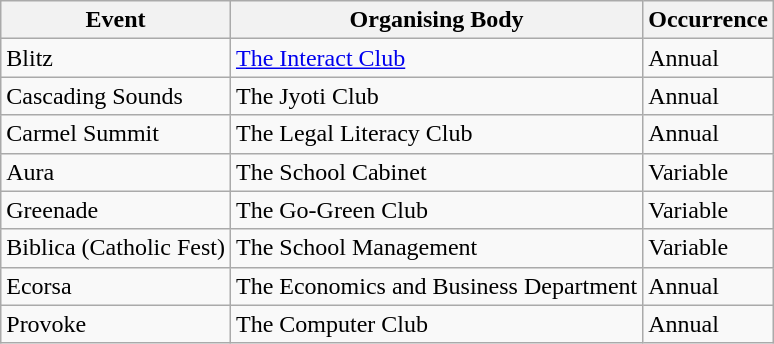<table class="wikitable">
<tr>
<th>Event</th>
<th>Organising Body</th>
<th>Occurrence</th>
</tr>
<tr>
<td>Blitz</td>
<td><a href='#'>The Interact Club</a></td>
<td>Annual</td>
</tr>
<tr>
<td>Cascading Sounds</td>
<td>The Jyoti Club</td>
<td>Annual</td>
</tr>
<tr>
<td>Carmel Summit</td>
<td>The Legal Literacy Club</td>
<td>Annual</td>
</tr>
<tr>
<td>Aura</td>
<td>The School Cabinet</td>
<td>Variable</td>
</tr>
<tr>
<td>Greenade</td>
<td>The Go-Green Club</td>
<td>Variable</td>
</tr>
<tr>
<td>Biblica (Catholic Fest)</td>
<td>The School Management</td>
<td>Variable</td>
</tr>
<tr>
<td>Ecorsa</td>
<td>The Economics and Business Department</td>
<td>Annual</td>
</tr>
<tr>
<td>Provoke</td>
<td>The Computer Club</td>
<td>Annual</td>
</tr>
</table>
